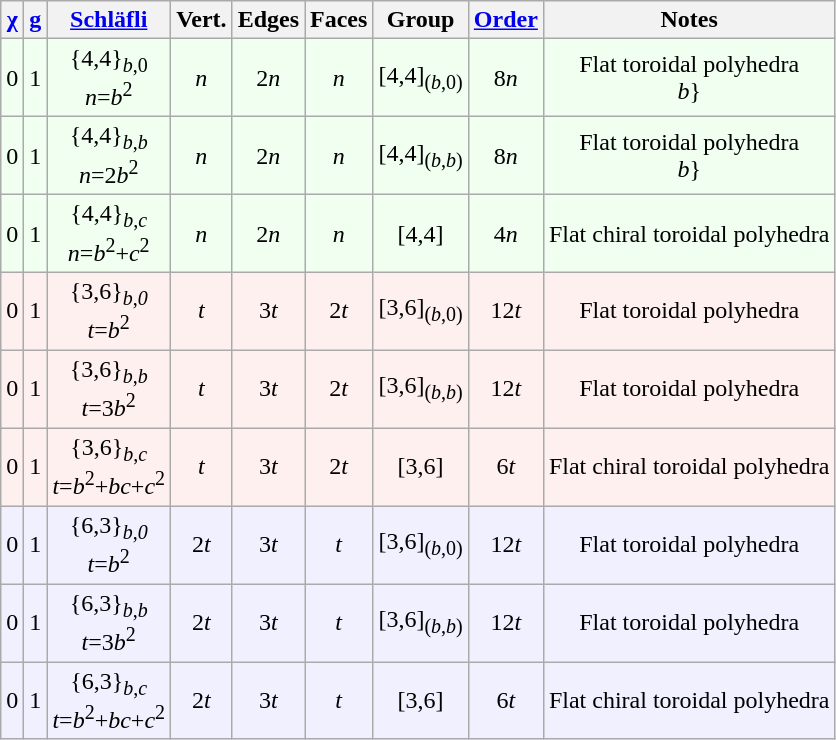<table class="wikitable sortable">
<tr>
<th><a href='#'>χ</a></th>
<th><a href='#'>g</a></th>
<th><a href='#'>Schläfli</a></th>
<th>Vert.</th>
<th>Edges</th>
<th>Faces</th>
<th>Group</th>
<th><a href='#'>Order</a></th>
<th>Notes</th>
</tr>
<tr style="background:honeyDew; text-align:center;">
<td>0</td>
<td>1</td>
<td>{4,4}<sub><em>b</em>,0</sub><br><em>n</em>=<em>b</em><sup>2</sup></td>
<td><em>n</em></td>
<td>2<em>n</em></td>
<td><em>n</em></td>
<td>[4,4]<sub>(<em>b</em>,0)</sub></td>
<td>8<em>n</em></td>
<td>Flat toroidal polyhedra<br> <em>b</em>}</td>
</tr>
<tr style="background:honeyDew; text-align:center;">
<td>0</td>
<td>1</td>
<td>{4,4}<sub><em>b</em>,<em>b</em></sub><br><em>n</em>=2<em>b</em><sup>2</sup></td>
<td><em>n</em></td>
<td>2<em>n</em></td>
<td><em>n</em></td>
<td>[4,4]<sub>(<em>b</em>,<em>b</em>)</sub></td>
<td>8<em>n</em></td>
<td>Flat toroidal polyhedra<br> <em>b</em>}</td>
</tr>
<tr style="background:honeyDew; text-align:center;">
<td>0</td>
<td>1</td>
<td>{4,4}<sub><em>b</em>,<em>c</em></sub><br><em>n</em>=<em>b</em><sup>2</sup>+<em>c</em><sup>2</sup></td>
<td><em>n</em></td>
<td>2<em>n</em></td>
<td><em>n</em></td>
<td>[4,4]</td>
<td>4<em>n</em></td>
<td>Flat chiral toroidal polyhedra</td>
</tr>
<tr style="background:#fff0f0; text-align:center;">
<td>0</td>
<td>1</td>
<td>{3,6}<sub><em>b</em>,<em>0</em></sub><br><em>t</em>=<em>b</em><sup>2</sup></td>
<td><em>t</em></td>
<td>3<em>t</em></td>
<td>2<em>t</em></td>
<td>[3,6]<sub>(<em>b</em>,0)</sub></td>
<td>12<em>t</em></td>
<td>Flat toroidal polyhedra</td>
</tr>
<tr style="background:#fff0f0; text-align:center;">
<td>0</td>
<td>1</td>
<td>{3,6}<sub><em>b</em>,<em>b</em></sub><br><em>t</em>=3<em>b</em><sup>2</sup></td>
<td><em>t</em></td>
<td>3<em>t</em></td>
<td>2<em>t</em></td>
<td>[3,6]<sub>(<em>b</em>,<em>b</em>)</sub></td>
<td>12<em>t</em></td>
<td>Flat toroidal polyhedra</td>
</tr>
<tr style="background:#fff0f0; text-align:center;">
<td>0</td>
<td>1</td>
<td>{3,6}<sub><em>b</em>,<em>c</em></sub><br><em>t</em>=<em>b</em><sup>2</sup>+<em>bc</em>+<em>c</em><sup>2</sup></td>
<td><em>t</em></td>
<td>3<em>t</em></td>
<td>2<em>t</em></td>
<td>[3,6]</td>
<td>6<em>t</em></td>
<td>Flat chiral toroidal polyhedra</td>
</tr>
<tr style="background:#f0f0ff; text-align:center;">
<td>0</td>
<td>1</td>
<td>{6,3}<sub><em>b</em>,<em>0</em></sub><br><em>t</em>=<em>b</em><sup>2</sup></td>
<td>2<em>t</em></td>
<td>3<em>t</em></td>
<td><em>t</em></td>
<td>[3,6]<sub>(<em>b</em>,0)</sub></td>
<td>12<em>t</em></td>
<td>Flat toroidal polyhedra</td>
</tr>
<tr style="background:#f0f0ff; text-align:center;">
<td>0</td>
<td>1</td>
<td>{6,3}<sub><em>b</em>,<em>b</em></sub><br><em>t</em>=3<em>b</em><sup>2</sup></td>
<td>2<em>t</em></td>
<td>3<em>t</em></td>
<td><em>t</em></td>
<td>[3,6]<sub>(<em>b</em>,<em>b</em>)</sub></td>
<td>12<em>t</em></td>
<td>Flat toroidal polyhedra</td>
</tr>
<tr style="background:#f0f0ff; text-align:center;">
<td>0</td>
<td>1</td>
<td>{6,3}<sub><em>b</em>,<em>c</em></sub><br><em>t</em>=<em>b</em><sup>2</sup>+<em>bc</em>+<em>c</em><sup>2</sup></td>
<td>2<em>t</em></td>
<td>3<em>t</em></td>
<td><em>t</em></td>
<td>[3,6]</td>
<td>6<em>t</em></td>
<td>Flat chiral toroidal polyhedra</td>
</tr>
</table>
